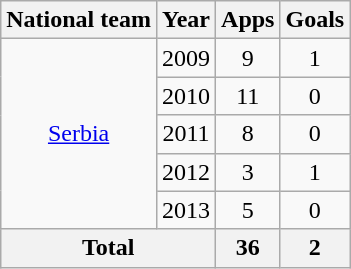<table class="wikitable" style="text-align:center">
<tr>
<th>National team</th>
<th>Year</th>
<th>Apps</th>
<th>Goals</th>
</tr>
<tr>
<td rowspan="5"><a href='#'>Serbia</a></td>
<td>2009</td>
<td>9</td>
<td>1</td>
</tr>
<tr>
<td>2010</td>
<td>11</td>
<td>0</td>
</tr>
<tr>
<td>2011</td>
<td>8</td>
<td>0</td>
</tr>
<tr>
<td>2012</td>
<td>3</td>
<td>1</td>
</tr>
<tr>
<td>2013</td>
<td>5</td>
<td>0</td>
</tr>
<tr>
<th colspan="2">Total</th>
<th>36</th>
<th>2</th>
</tr>
</table>
